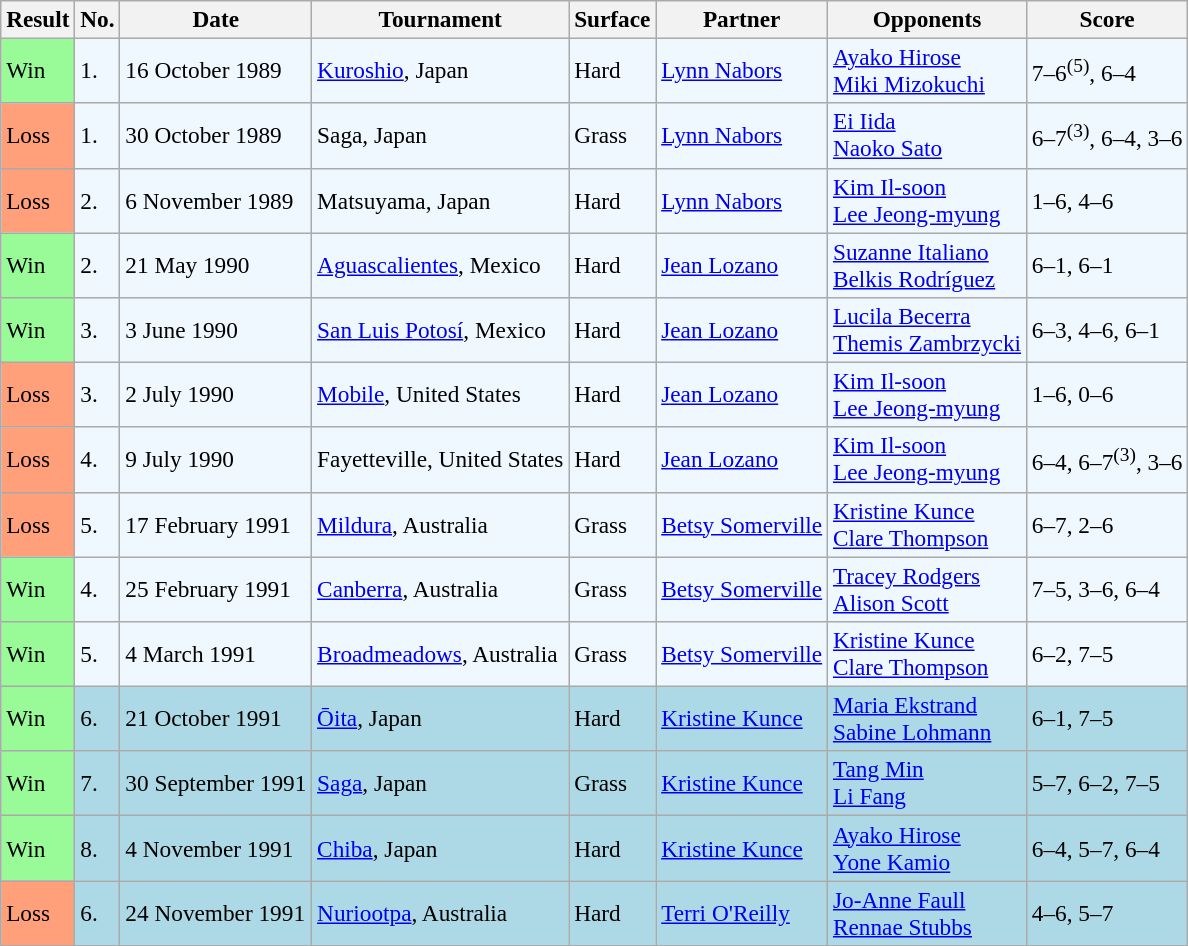<table class="sortable wikitable" style=font-size:97%>
<tr>
<th>Result</th>
<th>No.</th>
<th>Date</th>
<th>Tournament</th>
<th>Surface</th>
<th>Partner</th>
<th>Opponents</th>
<th>Score</th>
</tr>
<tr style="background:#f0f8ff;">
<td style="background:#98fb98;">Win</td>
<td>1.</td>
<td>16 October 1989</td>
<td><a href='#'>Kuroshio</a>, Japan</td>
<td>Hard</td>
<td> <a href='#'>Lynn Nabors</a></td>
<td> <a href='#'>Ayako Hirose</a> <br>  <a href='#'>Miki Mizokuchi</a></td>
<td>7–6<sup>(5)</sup>, 6–4</td>
</tr>
<tr style="background:#f0f8ff;">
<td style="background:#ffa07a;">Loss</td>
<td>1.</td>
<td>30 October 1989</td>
<td>Saga, Japan</td>
<td>Grass</td>
<td> <a href='#'>Lynn Nabors</a></td>
<td> <a href='#'>Ei Iida</a> <br>  <a href='#'>Naoko Sato</a></td>
<td>6–7<sup>(3)</sup>, 6–4, 3–6</td>
</tr>
<tr bgcolor="#f0f8ff">
<td style="background:#ffa07a;">Loss</td>
<td>2.</td>
<td>6 November 1989</td>
<td>Matsuyama, Japan</td>
<td>Hard</td>
<td> <a href='#'>Lynn Nabors</a></td>
<td> <a href='#'>Kim Il-soon</a> <br>  <a href='#'>Lee Jeong-myung</a></td>
<td>1–6, 4–6</td>
</tr>
<tr bgcolor="#f0f8ff">
<td style="background:#98fb98;">Win</td>
<td>2.</td>
<td>21 May 1990</td>
<td><a href='#'>Aguascalientes</a>, Mexico</td>
<td>Hard</td>
<td> <a href='#'>Jean Lozano</a></td>
<td> <a href='#'>Suzanne Italiano</a> <br>  <a href='#'>Belkis Rodríguez</a></td>
<td>6–1, 6–1</td>
</tr>
<tr bgcolor="#f0f8ff">
<td style="background:#98fb98;">Win</td>
<td>3.</td>
<td>3 June 1990</td>
<td><a href='#'>San Luis Potosí</a>, Mexico</td>
<td>Hard</td>
<td> <a href='#'>Jean Lozano</a></td>
<td> <a href='#'>Lucila Becerra</a> <br>  <a href='#'>Themis Zambrzycki</a></td>
<td>6–3, 4–6, 6–1</td>
</tr>
<tr bgcolor="#f0f8ff">
<td style="background:#ffa07a;">Loss</td>
<td>3.</td>
<td>2 July 1990</td>
<td><a href='#'>Mobile</a>, United States</td>
<td>Hard</td>
<td> <a href='#'>Jean Lozano</a></td>
<td> <a href='#'>Kim Il-soon</a> <br>  <a href='#'>Lee Jeong-myung</a></td>
<td>1–6, 0–6</td>
</tr>
<tr bgcolor="#f0f8ff">
<td style="background:#ffa07a;">Loss</td>
<td>4.</td>
<td>9 July 1990</td>
<td>Fayetteville, United States</td>
<td>Hard</td>
<td> <a href='#'>Jean Lozano</a></td>
<td> <a href='#'>Kim Il-soon</a> <br>  <a href='#'>Lee Jeong-myung</a></td>
<td>6–4, 6–7<sup>(3)</sup>, 3–6</td>
</tr>
<tr bgcolor="#f0f8ff">
<td style="background:#ffa07a;">Loss</td>
<td>5.</td>
<td>17 February 1991</td>
<td><a href='#'>Mildura</a>, Australia</td>
<td>Grass</td>
<td> <a href='#'>Betsy Somerville</a></td>
<td> <a href='#'>Kristine Kunce</a> <br>  <a href='#'>Clare Thompson</a></td>
<td>6–7, 2–6</td>
</tr>
<tr bgcolor="#f0f8ff">
<td style="background:#98fb98;">Win</td>
<td>4.</td>
<td>25 February 1991</td>
<td><a href='#'>Canberra</a>, Australia</td>
<td>Grass</td>
<td> <a href='#'>Betsy Somerville</a></td>
<td> <a href='#'>Tracey Rodgers</a> <br>  <a href='#'>Alison Scott</a></td>
<td>7–5, 3–6, 6–4</td>
</tr>
<tr bgcolor="#f0f8ff">
<td style="background:#98fb98;">Win</td>
<td>5.</td>
<td>4 March 1991</td>
<td><a href='#'>Broadmeadows</a>, Australia</td>
<td>Grass</td>
<td> <a href='#'>Betsy Somerville</a></td>
<td> <a href='#'>Kristine Kunce</a> <br>  <a href='#'>Clare Thompson</a></td>
<td>6–2, 7–5</td>
</tr>
<tr style="background:lightblue;">
<td style="background:#98fb98;">Win</td>
<td>6.</td>
<td>21 October 1991</td>
<td><a href='#'>Ōita</a>, Japan</td>
<td>Hard</td>
<td> <a href='#'>Kristine Kunce</a></td>
<td> <a href='#'>Maria Ekstrand</a> <br>  <a href='#'>Sabine Lohmann</a></td>
<td>6–1, 7–5</td>
</tr>
<tr style="background:lightblue;">
<td style="background:#98fb98;">Win</td>
<td>7.</td>
<td>30 September 1991</td>
<td><a href='#'>Saga</a>, Japan</td>
<td>Grass</td>
<td> <a href='#'>Kristine Kunce</a></td>
<td> <a href='#'>Tang Min</a> <br>  <a href='#'>Li Fang</a></td>
<td>5–7, 6–2, 7–5</td>
</tr>
<tr style="background:lightblue;">
<td style="background:#98fb98;">Win</td>
<td>8.</td>
<td>4 November 1991</td>
<td><a href='#'>Chiba</a>, Japan</td>
<td>Hard</td>
<td> <a href='#'>Kristine Kunce</a></td>
<td> <a href='#'>Ayako Hirose</a> <br>  <a href='#'>Yone Kamio</a></td>
<td>6–4, 5–7, 6–4</td>
</tr>
<tr bgcolor="lightblue">
<td style="background:#ffa07a;">Loss</td>
<td>6.</td>
<td>24 November 1991</td>
<td><a href='#'>Nuriootpa</a>, Australia</td>
<td>Hard</td>
<td> <a href='#'>Terri O'Reilly</a></td>
<td> <a href='#'>Jo-Anne Faull</a> <br>  <a href='#'>Rennae Stubbs</a></td>
<td>4–6, 5–7</td>
</tr>
</table>
